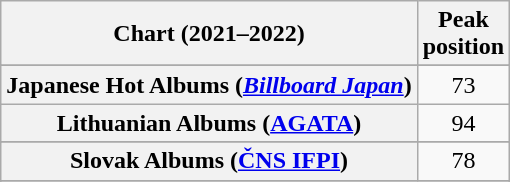<table class="wikitable sortable plainrowheaders" style="text-align:center">
<tr>
<th scope="col">Chart (2021–2022)</th>
<th scope="col">Peak<br>position</th>
</tr>
<tr>
</tr>
<tr>
</tr>
<tr>
</tr>
<tr>
</tr>
<tr>
</tr>
<tr>
</tr>
<tr>
</tr>
<tr>
</tr>
<tr>
</tr>
<tr>
</tr>
<tr>
</tr>
<tr>
</tr>
<tr>
<th scope="row">Japanese Hot Albums (<em><a href='#'>Billboard Japan</a></em>)</th>
<td>73</td>
</tr>
<tr>
<th scope="row">Lithuanian Albums (<a href='#'>AGATA</a>)</th>
<td>94</td>
</tr>
<tr>
</tr>
<tr>
</tr>
<tr>
</tr>
<tr>
</tr>
<tr>
<th scope="row">Slovak Albums (<a href='#'>ČNS IFPI</a>)</th>
<td>78</td>
</tr>
<tr>
</tr>
<tr>
</tr>
<tr>
</tr>
<tr>
</tr>
</table>
